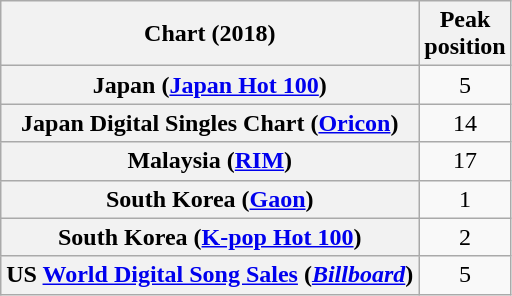<table class="wikitable sortable plainrowheaders" style="text-align:center">
<tr>
<th scope="col">Chart (2018)</th>
<th scope="col">Peak<br>position</th>
</tr>
<tr>
<th scope="row">Japan (<a href='#'>Japan Hot 100</a>)</th>
<td>5</td>
</tr>
<tr>
<th scope="row">Japan Digital Singles Chart (<a href='#'>Oricon</a>)</th>
<td>14</td>
</tr>
<tr>
<th scope="row">Malaysia (<a href='#'>RIM</a>)</th>
<td>17</td>
</tr>
<tr>
<th scope="row">South Korea (<a href='#'>Gaon</a>)</th>
<td>1</td>
</tr>
<tr>
<th scope="row">South Korea (<a href='#'>K-pop Hot 100</a>)</th>
<td>2</td>
</tr>
<tr>
<th scope="row">US <a href='#'>World Digital Song Sales</a> (<em><a href='#'>Billboard</a></em>)</th>
<td>5</td>
</tr>
</table>
